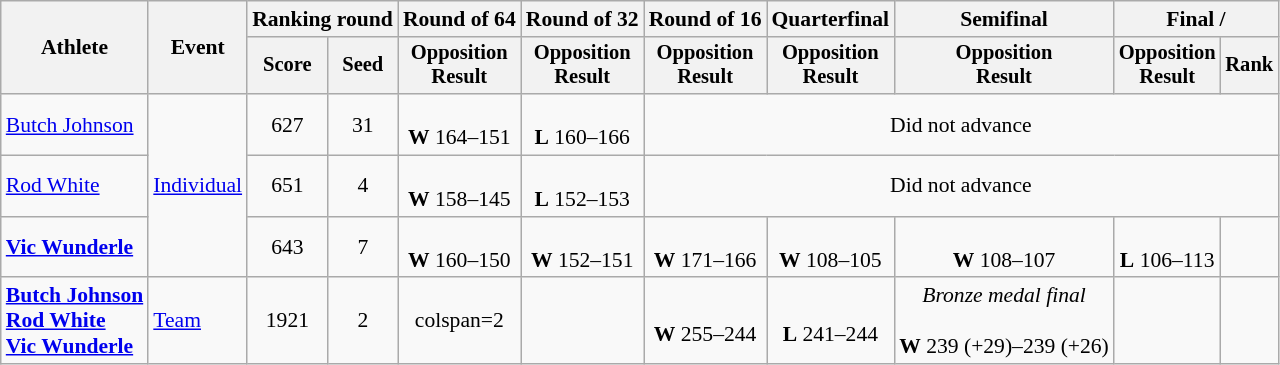<table class=wikitable style=font-size:90%;text-align:center>
<tr>
<th rowspan=2>Athlete</th>
<th rowspan=2>Event</th>
<th colspan=2>Ranking round</th>
<th>Round of 64</th>
<th>Round of 32</th>
<th>Round of 16</th>
<th>Quarterfinal</th>
<th>Semifinal</th>
<th colspan=2>Final / </th>
</tr>
<tr style=font-size:95%>
<th>Score</th>
<th>Seed</th>
<th>Opposition<br>Result</th>
<th>Opposition<br>Result</th>
<th>Opposition<br>Result</th>
<th>Opposition<br>Result</th>
<th>Opposition<br>Result</th>
<th>Opposition<br>Result</th>
<th>Rank</th>
</tr>
<tr>
<td align=left><a href='#'>Butch Johnson</a></td>
<td align=left rowspan=3><a href='#'>Individual</a></td>
<td>627</td>
<td>31</td>
<td><br><strong>W</strong> 164–151</td>
<td><br><strong>L</strong> 160–166</td>
<td colspan=5>Did not advance</td>
</tr>
<tr>
<td align=left><a href='#'>Rod White</a></td>
<td>651</td>
<td>4</td>
<td><br><strong>W</strong> 158–145</td>
<td><br><strong>L</strong> 152–153</td>
<td colspan=5>Did not advance</td>
</tr>
<tr>
<td align=left><strong><a href='#'>Vic Wunderle</a></strong></td>
<td>643</td>
<td>7</td>
<td><br><strong>W</strong> 160–150</td>
<td><br><strong>W</strong> 152–151</td>
<td><br><strong>W</strong> 171–166</td>
<td><br><strong>W</strong> 108–105</td>
<td><br><strong>W</strong> 108–107</td>
<td><br><strong>L</strong> 106–113</td>
<td></td>
</tr>
<tr>
<td align=left><strong><a href='#'>Butch Johnson</a><br><a href='#'>Rod White</a><br><a href='#'>Vic Wunderle</a></strong></td>
<td align=left><a href='#'>Team</a></td>
<td>1921</td>
<td>2</td>
<td>colspan=2 </td>
<td></td>
<td><br><strong>W</strong> 255–244</td>
<td><br><strong>L</strong> 241–244</td>
<td><em>Bronze medal final</em><br><br><strong>W</strong> 239 (+29)–239 (+26)</td>
<td></td>
</tr>
</table>
